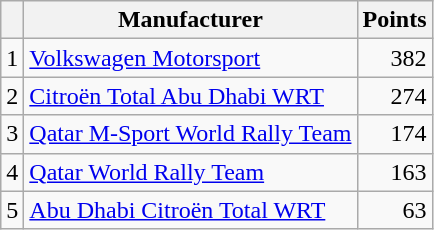<table class="wikitable">
<tr>
<th></th>
<th>Manufacturer</th>
<th>Points</th>
</tr>
<tr>
<td>1</td>
<td> <a href='#'>Volkswagen Motorsport</a></td>
<td align="right">382</td>
</tr>
<tr>
<td>2</td>
<td> <a href='#'>Citroën Total Abu Dhabi WRT</a></td>
<td align="right">274</td>
</tr>
<tr>
<td>3</td>
<td> <a href='#'>Qatar M-Sport World Rally Team</a></td>
<td align="right">174</td>
</tr>
<tr>
<td>4</td>
<td> <a href='#'>Qatar World Rally Team</a></td>
<td align="right">163</td>
</tr>
<tr>
<td>5</td>
<td> <a href='#'>Abu Dhabi Citroën Total WRT</a></td>
<td align="right">63</td>
</tr>
</table>
